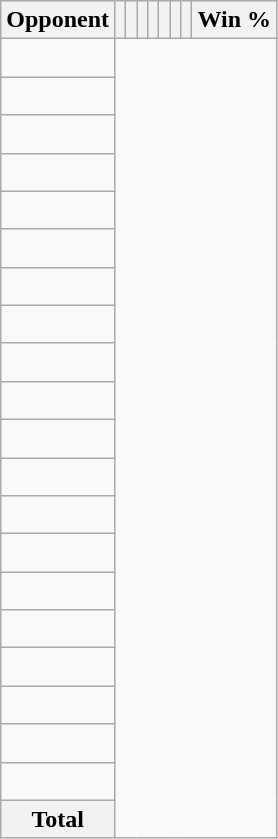<table class="wikitable sortable collapsible collapsed" style="text-align: center;">
<tr>
<th>Opponent</th>
<th></th>
<th></th>
<th></th>
<th></th>
<th></th>
<th></th>
<th></th>
<th>Win %</th>
</tr>
<tr>
<td align="left"><br></td>
</tr>
<tr>
<td align="left"><br></td>
</tr>
<tr>
<td align="left"><br></td>
</tr>
<tr>
<td align="left"><br></td>
</tr>
<tr>
<td align="left"><br></td>
</tr>
<tr>
<td align="left"><br></td>
</tr>
<tr>
<td align="left"><br></td>
</tr>
<tr>
<td align="left"><br></td>
</tr>
<tr>
<td align="left"><br></td>
</tr>
<tr>
<td align="left"><br></td>
</tr>
<tr>
<td align="left"><br></td>
</tr>
<tr>
<td align="left"><br></td>
</tr>
<tr>
<td align="left"><br></td>
</tr>
<tr>
<td align="left"><br></td>
</tr>
<tr>
<td align="left"><br></td>
</tr>
<tr>
<td align="left"><br></td>
</tr>
<tr>
<td align="left"><br></td>
</tr>
<tr>
<td align="left"><br></td>
</tr>
<tr>
<td align="left"><br></td>
</tr>
<tr>
<td align="left"><br></td>
</tr>
<tr class="sortbottom">
<th>Total<br></th>
</tr>
</table>
